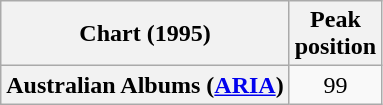<table class="wikitable plainrowheaders">
<tr>
<th>Chart (1995)</th>
<th>Peak<br>position</th>
</tr>
<tr>
<th scope="row">Australian Albums (<a href='#'>ARIA</a>)</th>
<td style="text-align:center;">99</td>
</tr>
</table>
